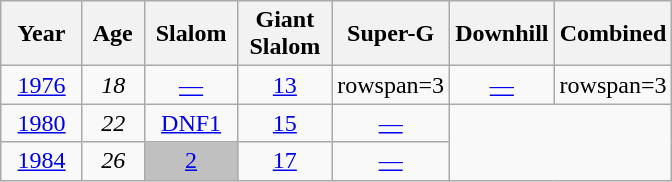<table class=wikitable style="text-align:center">
<tr>
<th>  Year  </th>
<th> Age </th>
<th> Slalom </th>
<th> Giant <br> Slalom </th>
<th>Super-G</th>
<th>Downhill</th>
<th>Combined</th>
</tr>
<tr>
<td><a href='#'>1976</a></td>
<td><em>18</em></td>
<td><a href='#'>—</a></td>
<td><a href='#'>13</a></td>
<td>rowspan=3</td>
<td><a href='#'>—</a></td>
<td>rowspan=3</td>
</tr>
<tr>
<td><a href='#'>1980</a></td>
<td><em>22</em></td>
<td><a href='#'>DNF1</a></td>
<td><a href='#'>15</a></td>
<td><a href='#'>—</a></td>
</tr>
<tr>
<td><a href='#'>1984</a></td>
<td><em>26</em></td>
<td style="background:silver;"><a href='#'>2</a></td>
<td><a href='#'>17</a></td>
<td><a href='#'>—</a></td>
</tr>
</table>
